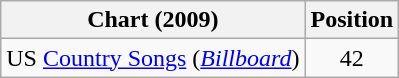<table class="wikitable sortable">
<tr>
<th scope="col">Chart (2009)</th>
<th scope="col">Position</th>
</tr>
<tr>
<td>US <a href='#'>Country Songs</a> (<em><a href='#'>Billboard</a></em>)</td>
<td align="center">42</td>
</tr>
</table>
